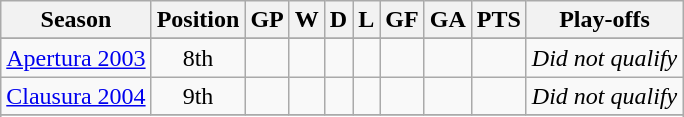<table class="wikitable">
<tr>
<th align="center">Season</th>
<th align="center">Position</th>
<th align="center">GP</th>
<th align="center">W</th>
<th align="center">D</th>
<th align="center">L</th>
<th align="center">GF</th>
<th align="center">GA</th>
<th align="center">PTS</th>
<th align="center">Play-offs</th>
</tr>
<tr>
</tr>
<tr>
<td align="center"><a href='#'>Apertura 2003</a></td>
<td align="center">8th</td>
<td></td>
<td></td>
<td></td>
<td></td>
<td></td>
<td></td>
<td></td>
<td align="center"><em>Did not qualify</em></td>
</tr>
<tr>
<td align="center"><a href='#'>Clausura 2004</a></td>
<td align="center">9th</td>
<td></td>
<td></td>
<td></td>
<td></td>
<td></td>
<td></td>
<td></td>
<td align="center"><em>Did not qualify</em></td>
</tr>
<tr>
</tr>
<tr>
</tr>
</table>
